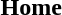<table class= style="width:65%; border:double #dc0038; box-shadow: 4px 4px 4px #004094;">
<tr>
<th colspan=5>Home</th>
</tr>
<tr>
<td></td>
<td><br></td>
<td><br></td>
</tr>
</table>
